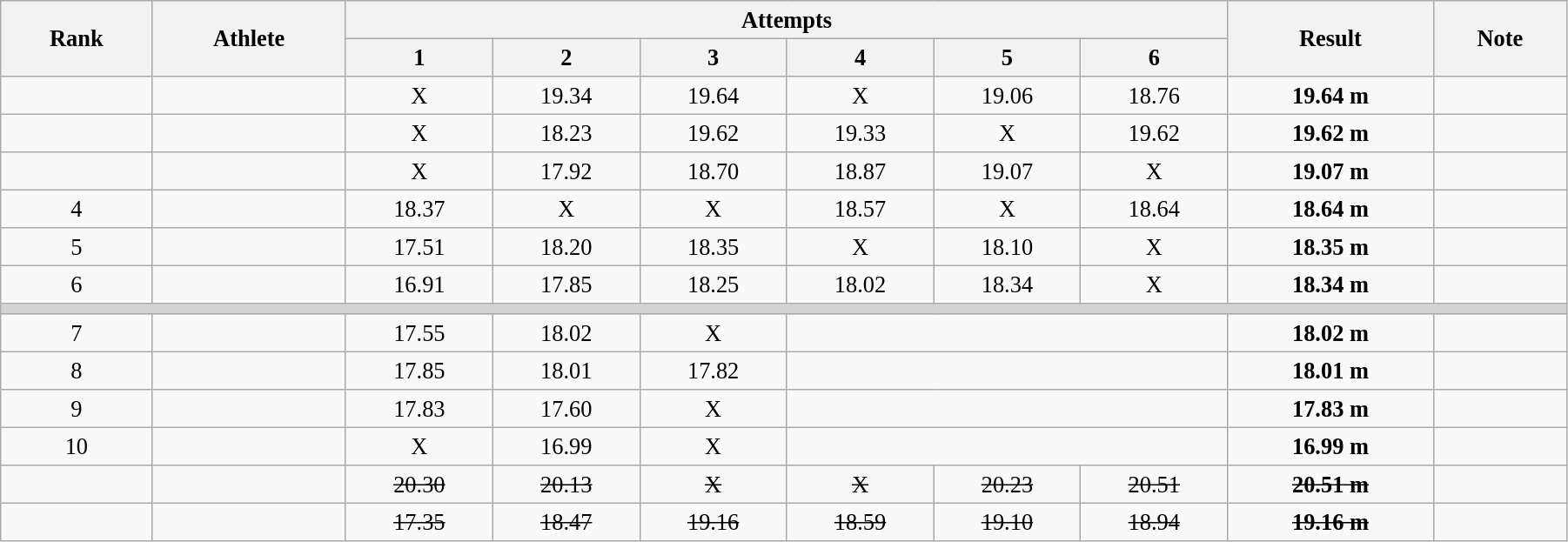<table class="wikitable" style=" text-align:center; font-size:110%;" width="95%">
<tr>
<th rowspan="2">Rank</th>
<th rowspan="2">Athlete</th>
<th colspan="6">Attempts</th>
<th rowspan="2">Result</th>
<th rowspan="2">Note</th>
</tr>
<tr>
<th>1</th>
<th>2</th>
<th>3</th>
<th>4</th>
<th>5</th>
<th>6</th>
</tr>
<tr>
<td></td>
<td align=left></td>
<td>X</td>
<td>19.34</td>
<td>19.64</td>
<td>X</td>
<td>19.06</td>
<td>18.76</td>
<td><strong>19.64 m</strong></td>
<td></td>
</tr>
<tr>
<td></td>
<td align=left></td>
<td>X</td>
<td>18.23</td>
<td>19.62</td>
<td>19.33</td>
<td>X</td>
<td>19.62</td>
<td><strong>19.62 m</strong></td>
<td></td>
</tr>
<tr>
<td></td>
<td align=left></td>
<td>X</td>
<td>17.92</td>
<td>18.70</td>
<td>18.87</td>
<td>19.07</td>
<td>X</td>
<td><strong>19.07 m</strong></td>
<td></td>
</tr>
<tr>
<td>4</td>
<td align=left></td>
<td>18.37</td>
<td>X</td>
<td>X</td>
<td>18.57</td>
<td>X</td>
<td>18.64</td>
<td><strong>18.64 m</strong></td>
<td></td>
</tr>
<tr>
<td>5</td>
<td align=left></td>
<td>17.51</td>
<td>18.20</td>
<td>18.35</td>
<td>X</td>
<td>18.10</td>
<td>X</td>
<td><strong>18.35 m</strong></td>
<td></td>
</tr>
<tr>
<td>6</td>
<td align=left></td>
<td>16.91</td>
<td>17.85</td>
<td>18.25</td>
<td>18.02</td>
<td>18.34</td>
<td>X</td>
<td><strong>18.34 m</strong></td>
<td></td>
</tr>
<tr>
<td colspan=10 bgcolor=lightgray></td>
</tr>
<tr>
<td>7</td>
<td align=left></td>
<td>17.55</td>
<td>18.02</td>
<td>X</td>
<td colspan=3></td>
<td><strong>18.02 m</strong></td>
<td></td>
</tr>
<tr>
<td>8</td>
<td align=left></td>
<td>17.85</td>
<td>18.01</td>
<td>17.82</td>
<td colspan=3></td>
<td><strong>18.01 m</strong></td>
<td></td>
</tr>
<tr>
<td>9</td>
<td align=left></td>
<td>17.83</td>
<td>17.60</td>
<td>X</td>
<td colspan=3></td>
<td><strong>17.83 m</strong></td>
<td></td>
</tr>
<tr>
<td>10</td>
<td align=left></td>
<td>X</td>
<td>16.99</td>
<td>X</td>
<td colspan=3></td>
<td><strong>16.99 m</strong></td>
<td></td>
</tr>
<tr>
<td></td>
<td align=left><s> </s></td>
<td><s>20.30</s></td>
<td><s>20.13 </s></td>
<td><s>X</s></td>
<td><s>X </s></td>
<td><s>20.23 </s></td>
<td><s>20.51</s></td>
<td><s><strong>20.51 m </strong></s></td>
<td></td>
</tr>
<tr>
<td></td>
<td align=left><s> </s></td>
<td><s>17.35</s></td>
<td><s>18.47</s></td>
<td><s>19.16</s></td>
<td><s>18.59</s></td>
<td><s>19.10 </s></td>
<td><s>18.94</s></td>
<td><s><strong>19.16 m</strong></s></td>
<td></td>
</tr>
</table>
